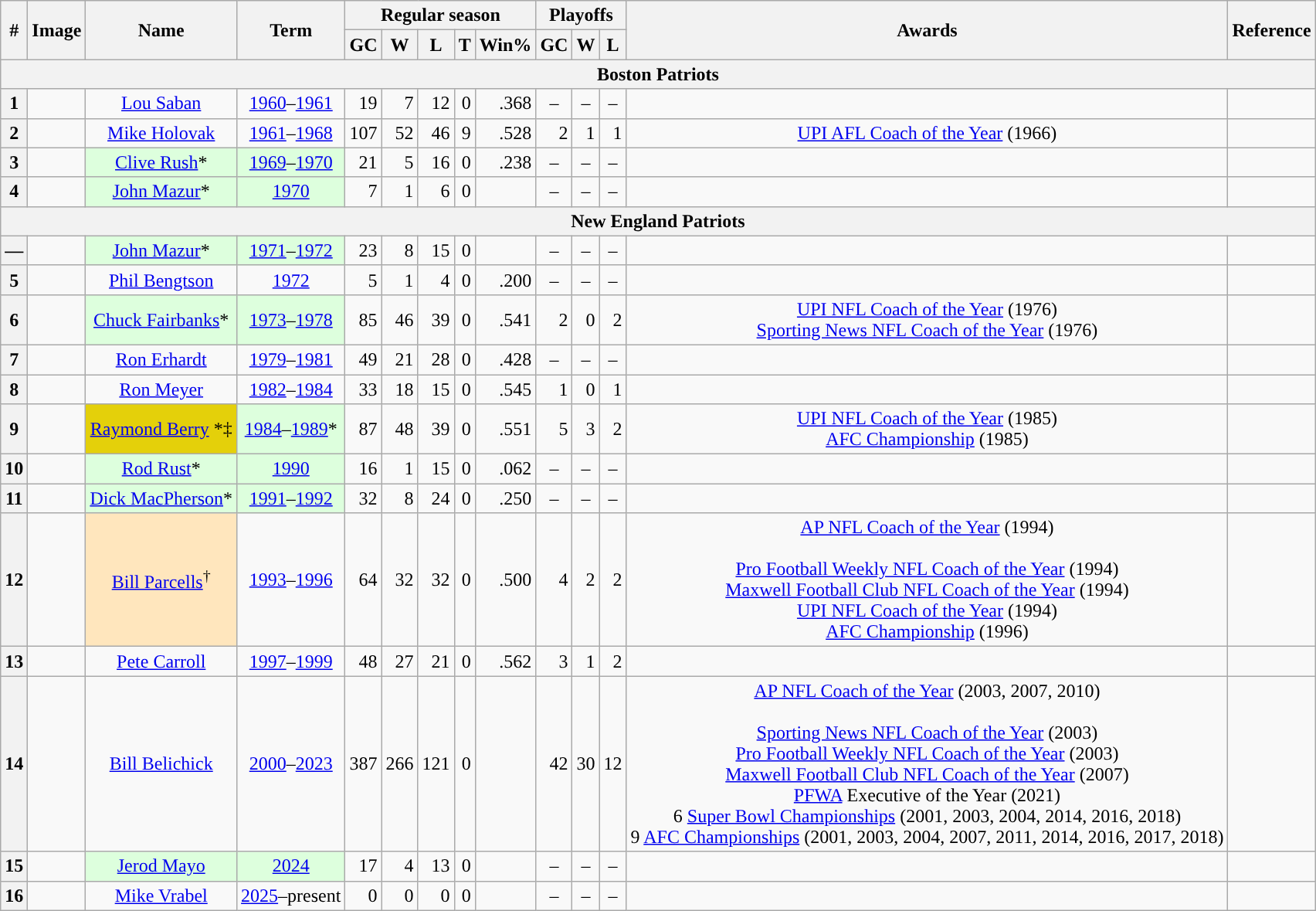<table class="wikitable" style="text-align:center;">
<tr>
<th rowspan="2">#</th>
<th rowspan="2">Image</th>
<th rowspan="2">Name</th>
<th rowspan="2">Term</th>
<th colspan="5">Regular season</th>
<th colspan="3">Playoffs</th>
<th rowspan="2">Awards</th>
<th rowspan="2">Reference</th>
</tr>
<tr>
<th>GC</th>
<th>W</th>
<th>L</th>
<th>T</th>
<th>Win%</th>
<th>GC</th>
<th>W</th>
<th>L</th>
</tr>
<tr>
<th colspan="14">Boston Patriots</th>
</tr>
<tr>
<th>1</th>
<td></td>
<td><a href='#'>Lou Saban</a></td>
<td><a href='#'>1960</a>–<a href='#'>1961</a></td>
<td align="right">19</td>
<td align="right">7</td>
<td align="right">12</td>
<td align="right">0</td>
<td align="right">.368</td>
<td>–</td>
<td>–</td>
<td>–</td>
<td></td>
<td></td>
</tr>
<tr>
<th>2</th>
<td></td>
<td><a href='#'>Mike Holovak</a></td>
<td><a href='#'>1961</a>–<a href='#'>1968</a></td>
<td align="right">107</td>
<td align="right">52</td>
<td align="right">46</td>
<td align="right">9</td>
<td align="right">.528</td>
<td align="right">2</td>
<td align="right">1</td>
<td align="right">1</td>
<td><a href='#'>UPI AFL Coach of the Year</a> (1966)</td>
<td></td>
</tr>
<tr>
<th>3</th>
<td></td>
<td style="background-color:#ddffdd"><a href='#'>Clive Rush</a>*</td>
<td style="background-color:#ddffdd"><a href='#'>1969</a>–<a href='#'>1970</a></td>
<td align="right">21</td>
<td align="right">5</td>
<td align="right">16</td>
<td align="right">0</td>
<td align="right">.238</td>
<td>–</td>
<td>–</td>
<td>–</td>
<td></td>
<td></td>
</tr>
<tr>
<th>4</th>
<td></td>
<td style="background-color:#ddffdd"><a href='#'>John Mazur</a>*</td>
<td style="background-color:#ddffdd"><a href='#'>1970</a></td>
<td align="right">7</td>
<td align="right">1</td>
<td align="right">6</td>
<td align="right">0</td>
<td align="right"></td>
<td>–</td>
<td>–</td>
<td>–</td>
<td></td>
<td></td>
</tr>
<tr>
<th colspan="14">New England Patriots</th>
</tr>
<tr>
<th>—</th>
<td></td>
<td style="background-color:#ddffdd"><a href='#'>John Mazur</a>*</td>
<td style="background-color:#ddffdd"><a href='#'>1971</a>–<a href='#'>1972</a></td>
<td align="right">23</td>
<td align="right">8</td>
<td align="right">15</td>
<td align="right">0</td>
<td align="right"></td>
<td>–</td>
<td>–</td>
<td>–</td>
<td></td>
<td></td>
</tr>
<tr>
<th>5</th>
<td></td>
<td><a href='#'>Phil Bengtson</a></td>
<td><a href='#'>1972</a></td>
<td align="right">5</td>
<td align="right">1</td>
<td align="right">4</td>
<td align="right">0</td>
<td align="right">.200</td>
<td>–</td>
<td>–</td>
<td>–</td>
<td></td>
<td></td>
</tr>
<tr>
<th>6</th>
<td></td>
<td style="background-color:#ddffdd"><a href='#'>Chuck Fairbanks</a>*</td>
<td style="background-color:#ddffdd"><a href='#'>1973</a>–<a href='#'>1978</a></td>
<td align="right">85</td>
<td align="right">46</td>
<td align="right">39</td>
<td align="right">0</td>
<td align="right">.541</td>
<td align="right">2</td>
<td align="right">0</td>
<td align="right">2</td>
<td><a href='#'>UPI NFL Coach of the Year</a> (1976)<br><a href='#'>Sporting News NFL Coach of the Year</a> (1976)</td>
<td></td>
</tr>
<tr>
<th>7</th>
<td></td>
<td><a href='#'>Ron Erhardt</a></td>
<td><a href='#'>1979</a>–<a href='#'>1981</a></td>
<td align="right">49</td>
<td align="right">21</td>
<td align="right">28</td>
<td align="right">0</td>
<td align="right">.428</td>
<td>–</td>
<td>–</td>
<td>–</td>
<td></td>
<td></td>
</tr>
<tr>
<th>8</th>
<td></td>
<td><a href='#'>Ron Meyer</a></td>
<td><a href='#'>1982</a>–<a href='#'>1984</a></td>
<td align="right">33</td>
<td align="right">18</td>
<td align="right">15</td>
<td align="right">0</td>
<td align="right">.545</td>
<td align="right">1</td>
<td align="right">0</td>
<td align="right">1</td>
<td></td>
<td></td>
</tr>
<tr>
<th>9</th>
<td></td>
<td bgcolor="#E4D00A"><a href='#'>Raymond Berry</a> *‡</td>
<td style="background-color:#ddffdd"><a href='#'>1984</a>–<a href='#'>1989</a>*</td>
<td align="right">87</td>
<td align="right">48</td>
<td align="right">39</td>
<td align="right">0</td>
<td align="right">.551</td>
<td align="right">5</td>
<td align="right">3</td>
<td align="right">2</td>
<td><a href='#'>UPI NFL Coach of the Year</a> (1985)<br><a href='#'>AFC Championship</a> (1985)</td>
<td></td>
</tr>
<tr>
<th>10</th>
<td></td>
<td style="background-color:#ddffdd"><a href='#'>Rod Rust</a>*</td>
<td style="background-color:#ddffdd"><a href='#'>1990</a></td>
<td align="right">16</td>
<td align="right">1</td>
<td align="right">15</td>
<td align="right">0</td>
<td align="right">.062</td>
<td>–</td>
<td>–</td>
<td>–</td>
<td></td>
<td></td>
</tr>
<tr>
<th>11</th>
<td></td>
<td style="background-color:#ddffdd"><a href='#'>Dick MacPherson</a>*</td>
<td style="background-color:#ddffdd"><a href='#'>1991</a>–<a href='#'>1992</a></td>
<td align="right">32</td>
<td align="right">8</td>
<td align="right">24</td>
<td align="right">0</td>
<td align="right">.250</td>
<td>–</td>
<td>–</td>
<td>–</td>
<td></td>
<td></td>
</tr>
<tr>
<th>12</th>
<td></td>
<td style="background-color:#FFE6BD"><a href='#'>Bill Parcells</a><sup>†</sup></td>
<td><a href='#'>1993</a>–<a href='#'>1996</a></td>
<td align="right">64</td>
<td align="right">32</td>
<td align="right">32</td>
<td align="right">0</td>
<td align="right">.500</td>
<td align="right">4</td>
<td align="right">2</td>
<td align="right">2</td>
<td><a href='#'>AP NFL Coach of the Year</a> (1994)<br><br><a href='#'>Pro Football Weekly NFL Coach of the Year</a> (1994)<br>
<a href='#'>Maxwell Football Club NFL Coach of the Year</a> (1994)<br>
<a href='#'>UPI NFL Coach of the Year</a> (1994)<br>
<a href='#'>AFC Championship</a> (1996)</td>
<td></td>
</tr>
<tr>
<th>13</th>
<td></td>
<td><a href='#'>Pete Carroll</a></td>
<td><a href='#'>1997</a>–<a href='#'>1999</a></td>
<td align="right">48</td>
<td align="right">27</td>
<td align="right">21</td>
<td align="right">0</td>
<td align="right">.562</td>
<td align="right">3</td>
<td align="right">1</td>
<td align="right">2</td>
<td></td>
<td></td>
</tr>
<tr>
<th>14</th>
<td></td>
<td><a href='#'>Bill Belichick</a></td>
<td><a href='#'>2000</a>–<a href='#'>2023</a></td>
<td align="right">387</td>
<td align="right">266</td>
<td align="right">121</td>
<td align="right">0</td>
<td align="right"></td>
<td align="right">42</td>
<td align="right">30</td>
<td align="right">12</td>
<td><a href='#'>AP NFL Coach of the Year</a> (2003, 2007, 2010)<br><br><a href='#'>Sporting News NFL Coach of the Year</a> (2003)<br>
<a href='#'>Pro Football Weekly NFL Coach of the Year</a> (2003)<br>
<a href='#'>Maxwell Football Club NFL Coach of the Year</a> (2007)<br>
<a href='#'>PFWA</a> Executive of the Year (2021)<br>
6 <a href='#'>Super Bowl Championships</a> (2001, 2003, 2004, 2014, 2016, 2018)<br>
9 <a href='#'>AFC Championships</a> (2001, 2003, 2004, 2007, 2011, 2014, 2016, 2017, 2018)</td>
<td></td>
</tr>
<tr>
<th>15</th>
<td></td>
<td style="background-color:#ddffdd"><a href='#'>Jerod Mayo</a></td>
<td style="background-color:#ddffdd"><a href='#'>2024</a></td>
<td align="right">17</td>
<td align="right">4</td>
<td align="right">13</td>
<td align="right">0</td>
<td align="right"></td>
<td>–</td>
<td>–</td>
<td>–</td>
<td></td>
<td></td>
</tr>
<tr>
<th>16</th>
<td></td>
<td><a href='#'>Mike Vrabel</a></td>
<td><a href='#'>2025</a>–present</td>
<td align="right">0</td>
<td align="right">0</td>
<td align="right">0</td>
<td align="right">0</td>
<td align="right"></td>
<td>–</td>
<td>–</td>
<td>–</td>
<td></td>
<td></td>
</tr>
</table>
